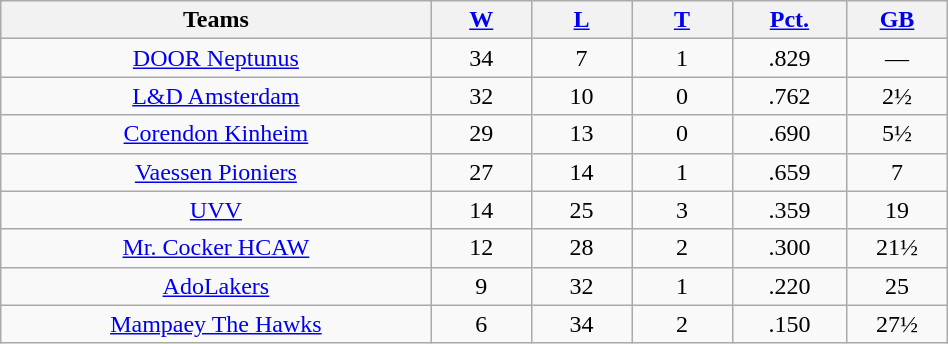<table class="wikitable" width="50%" style="text-align:center;">
<tr>
<th width="30%">Teams</th>
<th width="7%"><a href='#'>W</a></th>
<th width="7%"><a href='#'>L</a></th>
<th width="7%"><a href='#'>T</a></th>
<th width="8%"><a href='#'>Pct.</a></th>
<th width="7%"><a href='#'>GB</a></th>
</tr>
<tr>
<td><a href='#'>DOOR Neptunus</a></td>
<td>34</td>
<td>7</td>
<td>1</td>
<td>.829</td>
<td>—</td>
</tr>
<tr>
<td><a href='#'>L&D Amsterdam</a></td>
<td>32</td>
<td>10</td>
<td>0</td>
<td>.762</td>
<td>2½</td>
</tr>
<tr>
<td><a href='#'>Corendon Kinheim</a></td>
<td>29</td>
<td>13</td>
<td>0</td>
<td>.690</td>
<td>5½</td>
</tr>
<tr>
<td><a href='#'>Vaessen Pioniers</a></td>
<td>27</td>
<td>14</td>
<td>1</td>
<td>.659</td>
<td>7</td>
</tr>
<tr>
<td><a href='#'>UVV</a></td>
<td>14</td>
<td>25</td>
<td>3</td>
<td>.359</td>
<td>19</td>
</tr>
<tr>
<td><a href='#'>Mr. Cocker HCAW</a></td>
<td>12</td>
<td>28</td>
<td>2</td>
<td>.300</td>
<td>21½</td>
</tr>
<tr>
<td><a href='#'>AdoLakers</a></td>
<td>9</td>
<td>32</td>
<td>1</td>
<td>.220</td>
<td>25</td>
</tr>
<tr>
<td><a href='#'>Mampaey The Hawks</a></td>
<td>6</td>
<td>34</td>
<td>2</td>
<td>.150</td>
<td>27½</td>
</tr>
</table>
